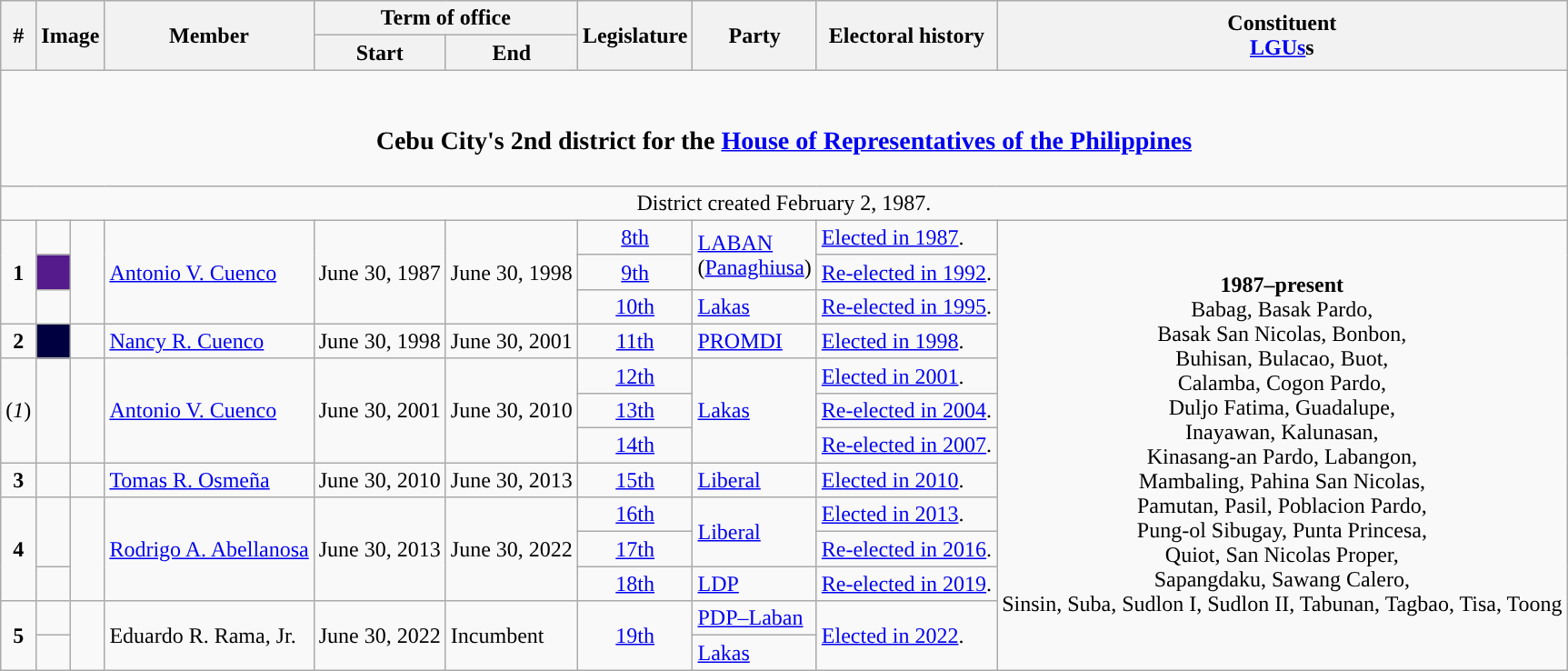<table class=wikitable>
<tr>
<th rowspan="2">#</th>
<th rowspan="2" colspan=2>Image</th>
<th rowspan="2">Member</th>
<th colspan=2>Term of office</th>
<th rowspan="2">Legislature</th>
<th rowspan="2">Party</th>
<th rowspan="2">Electoral history</th>
<th rowspan="2">Constituent<br><a href='#'>LGUs</a>s</th>
</tr>
<tr>
<th>Start</th>
<th>End</th>
</tr>
<tr>
<td colspan="10" style="text-align:center;"><br><h3>Cebu City's 2nd district for the <a href='#'>House of Representatives of the Philippines</a></h3></td>
</tr>
<tr>
<td colspan="10" style="text-align:center;">District created February 2, 1987.</td>
</tr>
<tr>
<td rowspan="3" style="text-align:center;"><strong>1</strong></td>
<td style="background:"></td>
<td rowspan="3"></td>
<td rowspan="3"><a href='#'>Antonio V. Cuenco</a></td>
<td rowspan="3">June 30, 1987</td>
<td rowspan="3">June 30, 1998</td>
<td style="text-align:center;"><a href='#'>8th</a></td>
<td rowspan="2"><a href='#'>LABAN</a><br>(<a href='#'>Panaghiusa</a>)</td>
<td><a href='#'>Elected in 1987</a>.</td>
<td rowspan="13" style="text-align:center;"><strong>1987–present</strong><br>Babag, Basak Pardo,<br>Basak San Nicolas, Bonbon,<br>Buhisan, Bulacao, Buot,<br>Calamba, Cogon Pardo,<br>Duljo Fatima, Guadalupe,<br>Inayawan, Kalunasan,<br>Kinasang-an Pardo, Labangon,<br>Mambaling, Pahina San Nicolas,<br>Pamutan, Pasil, Poblacion Pardo,<br>Pung-ol Sibugay, Punta Princesa,<br>Quiot, San Nicolas Proper,<br>Sapangdaku, Sawang Calero,<br>Sinsin, Suba, Sudlon I, Sudlon II, Tabunan, Tagbao, Tisa, Toong</td>
</tr>
<tr>
<td style="background:#551a8b;"></td>
<td style="text-align:center;"><a href='#'>9th</a></td>
<td><a href='#'>Re-elected in 1992</a>.</td>
</tr>
<tr>
<td style="background:"></td>
<td style="text-align:center;"><a href='#'>10th</a></td>
<td><a href='#'>Lakas</a></td>
<td><a href='#'>Re-elected in 1995</a>.</td>
</tr>
<tr>
<td style="text-align:center;"><strong>2</strong></td>
<td style="background:#000040;"></td>
<td></td>
<td><a href='#'>Nancy R. Cuenco</a></td>
<td>June 30, 1998</td>
<td>June 30, 2001</td>
<td style="text-align:center;"><a href='#'>11th</a></td>
<td><a href='#'>PROMDI</a></td>
<td><a href='#'>Elected in 1998</a>.</td>
</tr>
<tr>
<td rowspan="3" style="text-align:center;">(<em>1</em>)</td>
<td rowspan="3" style="background:"></td>
<td rowspan="3"></td>
<td rowspan="3"><a href='#'>Antonio V. Cuenco</a></td>
<td rowspan="3">June 30, 2001</td>
<td rowspan="3">June 30, 2010</td>
<td style="text-align:center;"><a href='#'>12th</a></td>
<td rowspan="3"><a href='#'>Lakas</a></td>
<td><a href='#'>Elected in 2001</a>.</td>
</tr>
<tr>
<td style="text-align:center;"><a href='#'>13th</a></td>
<td><a href='#'>Re-elected in 2004</a>.</td>
</tr>
<tr>
<td style="text-align:center;"><a href='#'>14th</a></td>
<td><a href='#'>Re-elected in 2007</a>.</td>
</tr>
<tr>
<td style="text-align:center;"><strong>3</strong></td>
<td style="background:"></td>
<td></td>
<td><a href='#'>Tomas R. Osmeña</a></td>
<td>June 30, 2010</td>
<td>June 30, 2013</td>
<td style="text-align:center;"><a href='#'>15th</a></td>
<td><a href='#'>Liberal</a></td>
<td><a href='#'>Elected in 2010</a>.</td>
</tr>
<tr>
<td rowspan="3" style="text-align:center;"><strong>4</strong></td>
<td rowspan="2" style="background:"></td>
<td rowspan="3"></td>
<td rowspan="3"><a href='#'>Rodrigo A. Abellanosa</a></td>
<td rowspan="3">June 30, 2013</td>
<td rowspan="3">June 30, 2022</td>
<td style="text-align:center;"><a href='#'>16th</a></td>
<td rowspan="2"><a href='#'>Liberal</a></td>
<td><a href='#'>Elected in 2013</a>.</td>
</tr>
<tr>
<td style="text-align:center;"><a href='#'>17th</a></td>
<td><a href='#'>Re-elected in 2016</a>.</td>
</tr>
<tr>
<td style="background:"></td>
<td style="text-align:center;"><a href='#'>18th</a></td>
<td><a href='#'>LDP</a></td>
<td><a href='#'>Re-elected in 2019</a>.</td>
</tr>
<tr>
<td rowspan="2" style="text-align:center;"><strong>5</strong></td>
<td style="background:"></td>
<td rowspan="2"></td>
<td rowspan="2">Eduardo R. Rama, Jr.</td>
<td rowspan="2">June 30, 2022</td>
<td rowspan="2">Incumbent</td>
<td style="text-align:center;" rowspan="2"><a href='#'>19th</a></td>
<td><a href='#'>PDP–Laban</a></td>
<td rowspan="2"><a href='#'>Elected in 2022</a>.</td>
</tr>
<tr>
<td style="background:"></td>
<td><a href='#'>Lakas</a></td>
</tr>
</table>
